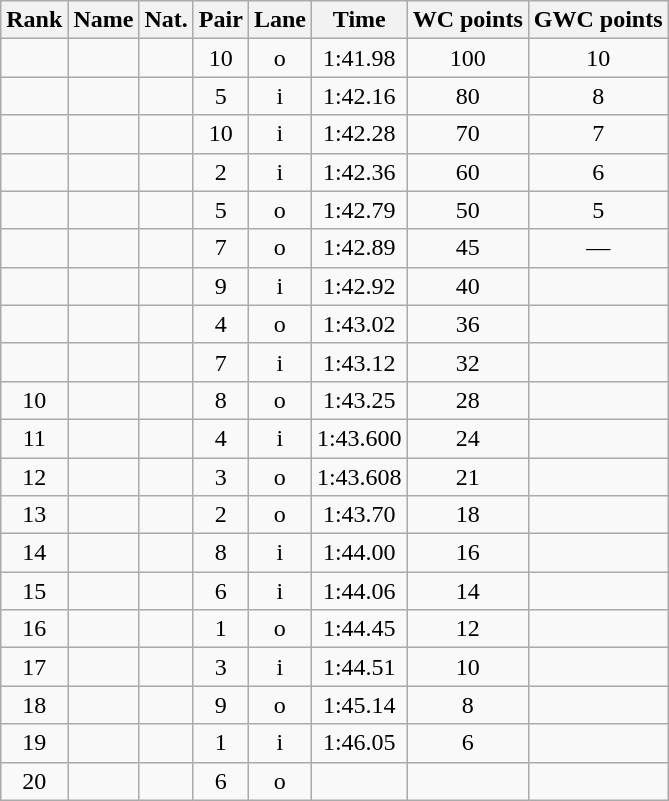<table class="wikitable sortable" style="text-align:center">
<tr>
<th>Rank</th>
<th>Name</th>
<th>Nat.</th>
<th>Pair</th>
<th>Lane</th>
<th>Time</th>
<th>WC points</th>
<th>GWC points</th>
</tr>
<tr>
<td></td>
<td align=left></td>
<td></td>
<td>10</td>
<td>o</td>
<td>1:41.98</td>
<td>100</td>
<td>10</td>
</tr>
<tr>
<td></td>
<td align=left></td>
<td></td>
<td>5</td>
<td>i</td>
<td>1:42.16</td>
<td>80</td>
<td>8</td>
</tr>
<tr>
<td></td>
<td align=left></td>
<td></td>
<td>10</td>
<td>i</td>
<td>1:42.28</td>
<td>70</td>
<td>7</td>
</tr>
<tr>
<td></td>
<td align=left></td>
<td></td>
<td>2</td>
<td>i</td>
<td>1:42.36</td>
<td>60</td>
<td>6</td>
</tr>
<tr>
<td></td>
<td align=left></td>
<td></td>
<td>5</td>
<td>o</td>
<td>1:42.79</td>
<td>50</td>
<td>5</td>
</tr>
<tr>
<td></td>
<td align=left></td>
<td></td>
<td>7</td>
<td>o</td>
<td>1:42.89</td>
<td>45</td>
<td>—</td>
</tr>
<tr>
<td></td>
<td align=left></td>
<td></td>
<td>9</td>
<td>i</td>
<td>1:42.92</td>
<td>40</td>
<td></td>
</tr>
<tr>
<td></td>
<td align=left></td>
<td></td>
<td>4</td>
<td>o</td>
<td>1:43.02</td>
<td>36</td>
<td></td>
</tr>
<tr>
<td></td>
<td align=left></td>
<td></td>
<td>7</td>
<td>i</td>
<td>1:43.12</td>
<td>32</td>
<td></td>
</tr>
<tr>
<td>10</td>
<td align=left></td>
<td></td>
<td>8</td>
<td>o</td>
<td>1:43.25</td>
<td>28</td>
<td></td>
</tr>
<tr>
<td>11</td>
<td align=left></td>
<td></td>
<td>4</td>
<td>i</td>
<td>1:43.600</td>
<td>24</td>
<td></td>
</tr>
<tr>
<td>12</td>
<td align=left></td>
<td></td>
<td>3</td>
<td>o</td>
<td>1:43.608</td>
<td>21</td>
<td></td>
</tr>
<tr>
<td>13</td>
<td align=left></td>
<td></td>
<td>2</td>
<td>o</td>
<td>1:43.70</td>
<td>18</td>
<td></td>
</tr>
<tr>
<td>14</td>
<td align=left></td>
<td></td>
<td>8</td>
<td>i</td>
<td>1:44.00</td>
<td>16</td>
<td></td>
</tr>
<tr>
<td>15</td>
<td align=left></td>
<td></td>
<td>6</td>
<td>i</td>
<td>1:44.06</td>
<td>14</td>
<td></td>
</tr>
<tr>
<td>16</td>
<td align=left></td>
<td></td>
<td>1</td>
<td>o</td>
<td>1:44.45</td>
<td>12</td>
<td></td>
</tr>
<tr>
<td>17</td>
<td align=left></td>
<td></td>
<td>3</td>
<td>i</td>
<td>1:44.51</td>
<td>10</td>
<td></td>
</tr>
<tr>
<td>18</td>
<td align=left></td>
<td></td>
<td>9</td>
<td>o</td>
<td>1:45.14</td>
<td>8</td>
<td></td>
</tr>
<tr>
<td>19</td>
<td align=left></td>
<td></td>
<td>1</td>
<td>i</td>
<td>1:46.05</td>
<td>6</td>
<td></td>
</tr>
<tr>
<td>20</td>
<td align=left></td>
<td></td>
<td>6</td>
<td>o</td>
<td></td>
<td></td>
<td></td>
</tr>
</table>
